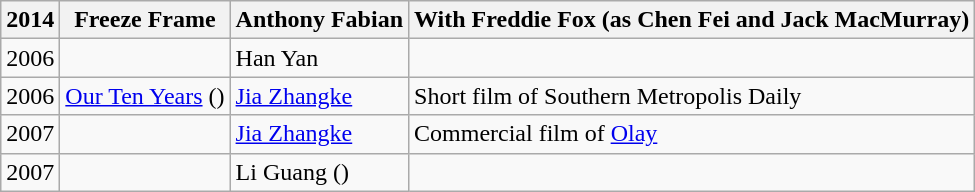<table class="wikitable">
<tr>
<th>2014</th>
<th>Freeze Frame</th>
<th>Anthony Fabian</th>
<th>With Freddie Fox (as Chen Fei and Jack MacMurray)</th>
</tr>
<tr>
<td>2006</td>
<td></td>
<td> Han Yan</td>
<td></td>
</tr>
<tr>
<td>2006</td>
<td><a href='#'>Our Ten Years</a> ()</td>
<td><a href='#'>Jia Zhangke</a></td>
<td>Short film of Southern Metropolis Daily</td>
</tr>
<tr>
<td>2007</td>
<td></td>
<td><a href='#'>Jia Zhangke</a></td>
<td>Commercial film of <a href='#'>Olay</a></td>
</tr>
<tr>
<td>2007</td>
<td></td>
<td>Li Guang ()</td>
<td></td>
</tr>
</table>
